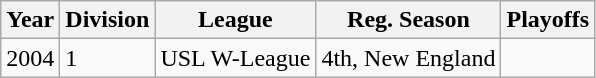<table class="wikitable">
<tr>
<th>Year</th>
<th>Division</th>
<th>League</th>
<th>Reg. Season</th>
<th>Playoffs</th>
</tr>
<tr>
<td>2004</td>
<td>1</td>
<td>USL W-League</td>
<td>4th, New England</td>
<td></td>
</tr>
</table>
